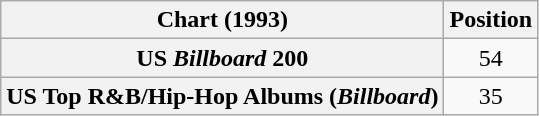<table class="wikitable plainrowheaders" style="text-align:center">
<tr>
<th scope="col">Chart (1993)</th>
<th scope="col">Position</th>
</tr>
<tr>
<th scope="row">US <em>Billboard</em> 200</th>
<td>54</td>
</tr>
<tr>
<th scope="row">US Top R&B/Hip-Hop Albums (<em>Billboard</em>)</th>
<td>35</td>
</tr>
</table>
